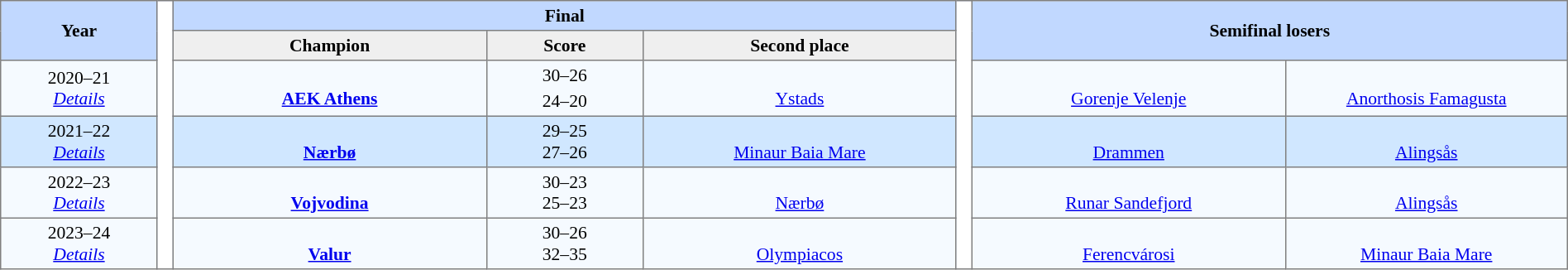<table border=1 style="border-collapse:collapse; font-size:90%;" cellpadding=3 cellspacing=0 width=100%>
<tr bgcolor=#C1D8FF>
<th rowspan=2 width="10%">Year</th>
<th rowspan="6" width="1%" bgcolor="ffffff"></th>
<th colspan=3>Final</th>
<th rowspan="6" width="1%" bgcolor="ffffff"></th>
<th ! colspan="2" rowspan="2" width="40%">Semifinal losers</th>
</tr>
<tr bgcolor=#EFEFEF>
<th width="20%">Champion</th>
<th width="10%">Score</th>
<th width="20%">Second place</th>
</tr>
<tr align=center bgcolor=#F5FAFF>
<td>2020–21<br><em><a href='#'>Details</a></em></td>
<td><br> <a href='#'><strong>AEK Athens</strong></a></td>
<td>30–26 <br> 24–20 <sup></sup></td>
<td><br> <a href='#'>Ystads</a></td>
<td width="20%"><br> <a href='#'>Gorenje Velenje</a></td>
<td><br> <a href='#'>Anorthosis Famagusta</a></td>
</tr>
<tr align=center bgcolor=#D0E7FF>
<td>2021–22<br><em><a href='#'>Details</a></em></td>
<td><br> <strong><a href='#'>Nærbø</a></strong></td>
<td>29–25 <br> 27–26</td>
<td><br> <a href='#'>Minaur Baia Mare</a></td>
<td><br> <a href='#'>Drammen</a></td>
<td><br> <a href='#'>Alingsås</a></td>
</tr>
<tr align=center bgcolor=#F5FAFF>
<td>2022–23<br><em><a href='#'>Details</a></em></td>
<td><br> <strong><a href='#'>Vojvodina</a></strong></td>
<td>30–23 <br> 25–23</td>
<td><br> <a href='#'>Nærbø</a></td>
<td><br> <a href='#'>Runar Sandefjord</a></td>
<td><br> <a href='#'>Alingsås</a></td>
</tr>
<tr align=center bgcolor=#F5FAFF>
<td>2023–24<br><em><a href='#'>Details</a></em></td>
<td><br> <strong><a href='#'>Valur</a></strong></td>
<td>30–26 <br> 32–35</td>
<td><br> <a href='#'>Olympiacos</a></td>
<td><br> <a href='#'>Ferencvárosi</a></td>
<td><br> <a href='#'>Minaur Baia Mare</a></td>
</tr>
</table>
